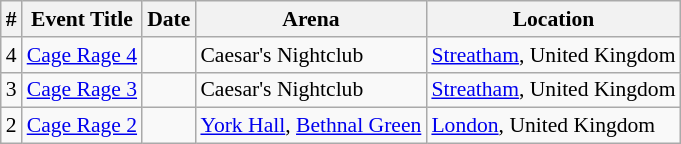<table class="sortable wikitable succession-box" style="font-size:90%;">
<tr>
<th scope="col">#</th>
<th scope="col">Event Title</th>
<th scope="col">Date</th>
<th scope="col">Arena</th>
<th scope="col">Location</th>
</tr>
<tr>
<td align=center>4</td>
<td><a href='#'>Cage Rage 4</a></td>
<td></td>
<td>Caesar's Nightclub</td>
<td><a href='#'>Streatham</a>, United Kingdom</td>
</tr>
<tr>
<td align=center>3</td>
<td><a href='#'>Cage Rage 3</a></td>
<td></td>
<td>Caesar's Nightclub</td>
<td><a href='#'>Streatham</a>, United Kingdom</td>
</tr>
<tr>
<td align=center>2</td>
<td><a href='#'>Cage Rage 2</a></td>
<td></td>
<td><a href='#'>York Hall</a>, <a href='#'>Bethnal Green</a></td>
<td><a href='#'>London</a>, United Kingdom</td>
</tr>
</table>
